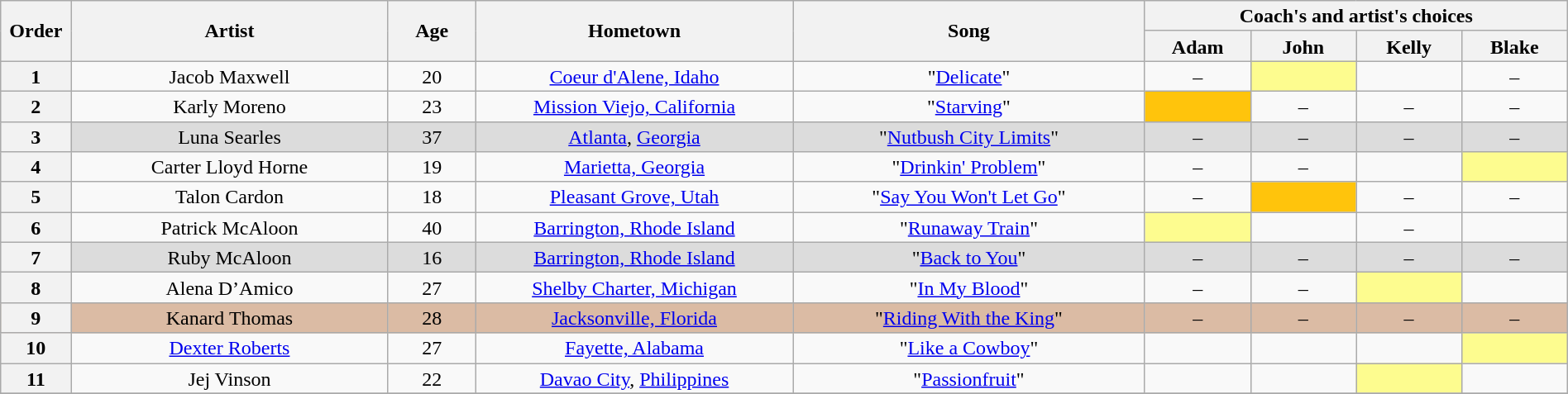<table class="wikitable" style="text-align:center; line-height:17px; width:100%;">
<tr>
<th scope="col" rowspan="2" style="width:04%;">Order</th>
<th scope="col" rowspan="2" style="width:18%;">Artist</th>
<th scope="col" rowspan="2" style="width:05%;">Age</th>
<th scope="col" rowspan="2" style="width:18%;">Hometown</th>
<th scope="col" rowspan="2" style="width:20%;">Song</th>
<th scope="col" colspan="4" style="width:24%;">Coach's and artist's choices</th>
</tr>
<tr>
<th stylw="width:06%;">Adam</th>
<th style="width:06%;">John</th>
<th style="width:06%;">Kelly</th>
<th style="width:06%;">Blake</th>
</tr>
<tr>
<th>1</th>
<td>Jacob Maxwell</td>
<td>20</td>
<td><a href='#'>Coeur d'Alene, Idaho</a></td>
<td>"<a href='#'>Delicate</a>"</td>
<td>–</td>
<td style="background:#fdfc8f;"><em></em></td>
<td><em></em></td>
<td>–</td>
</tr>
<tr>
<th>2</th>
<td>Karly Moreno</td>
<td>23</td>
<td><a href='#'>Mission Viejo, California</a></td>
<td>"<a href='#'>Starving</a>"</td>
<td style="background:#ffc40c"><em></em></td>
<td>–</td>
<td>–</td>
<td>–</td>
</tr>
<tr style="background:#DCDCDC;">
<th>3</th>
<td>Luna Searles</td>
<td>37</td>
<td><a href='#'>Atlanta</a>, <a href='#'>Georgia</a></td>
<td>"<a href='#'>Nutbush City Limits</a>"</td>
<td>–</td>
<td>–</td>
<td>–</td>
<td>–</td>
</tr>
<tr>
<th>4</th>
<td>Carter Lloyd Horne</td>
<td>19</td>
<td><a href='#'>Marietta, Georgia</a></td>
<td>"<a href='#'>Drinkin' Problem</a>"</td>
<td>–</td>
<td>–</td>
<td><em></em></td>
<td style="background:#fdfc8f;"><em></em></td>
</tr>
<tr>
<th>5</th>
<td>Talon Cardon</td>
<td>18</td>
<td><a href='#'>Pleasant Grove, Utah</a></td>
<td>"<a href='#'>Say You Won't Let Go</a>"</td>
<td>–</td>
<td style="background:#ffc40c"><em></em></td>
<td>–</td>
<td>–</td>
</tr>
<tr>
<th>6</th>
<td>Patrick McAloon</td>
<td>40</td>
<td><a href='#'>Barrington, Rhode Island</a></td>
<td>"<a href='#'>Runaway Train</a>"</td>
<td style="background:#fdfc8f;"><em></em></td>
<td><em></em></td>
<td>–</td>
<td><em></em></td>
</tr>
<tr style="background:#DCDCDC;">
<th>7</th>
<td>Ruby McAloon</td>
<td>16</td>
<td><a href='#'>Barrington, Rhode Island</a></td>
<td>"<a href='#'>Back to You</a>"</td>
<td>–</td>
<td>–</td>
<td>–</td>
<td>–</td>
</tr>
<tr>
<th>8</th>
<td>Alena D’Amico</td>
<td>27</td>
<td><a href='#'>Shelby Charter, Michigan</a></td>
<td>"<a href='#'>In My Blood</a>"</td>
<td>–</td>
<td>–</td>
<td style="background:#fdfc8f;"><em></em></td>
<td><em></em></td>
</tr>
<tr style="background:#dbbba4;">
<th>9</th>
<td>Kanard Thomas</td>
<td>28</td>
<td><a href='#'>Jacksonville, Florida</a></td>
<td>"<a href='#'>Riding With the King</a>"</td>
<td>–</td>
<td>–</td>
<td>–</td>
<td>–</td>
</tr>
<tr>
<th>10</th>
<td><a href='#'>Dexter Roberts</a></td>
<td>27</td>
<td><a href='#'>Fayette, Alabama</a></td>
<td>"<a href='#'>Like a Cowboy</a>"</td>
<td><em></em></td>
<td><em></em></td>
<td><em></em></td>
<td style="background:#fdfc8f;"><em></em></td>
</tr>
<tr>
<th>11</th>
<td>Jej Vinson</td>
<td>22</td>
<td><a href='#'>Davao City</a>, <a href='#'>Philippines</a></td>
<td>"<a href='#'>Passionfruit</a>"</td>
<td><em></em></td>
<td><em></em></td>
<td style="background:#fdfc8f;"><em></em></td>
<td><em></em></td>
</tr>
<tr>
</tr>
</table>
